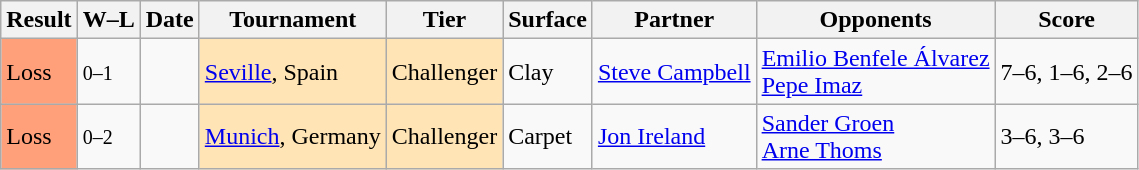<table class="sortable wikitable">
<tr>
<th>Result</th>
<th class="unsortable">W–L</th>
<th>Date</th>
<th>Tournament</th>
<th>Tier</th>
<th>Surface</th>
<th>Partner</th>
<th>Opponents</th>
<th class="unsortable">Score</th>
</tr>
<tr>
<td style="background:#ffa07a;">Loss</td>
<td><small>0–1</small></td>
<td></td>
<td style="background:moccasin;"><a href='#'>Seville</a>, Spain</td>
<td style="background:moccasin;">Challenger</td>
<td>Clay</td>
<td> <a href='#'>Steve Campbell</a></td>
<td> <a href='#'>Emilio Benfele Álvarez</a> <br>  <a href='#'>Pepe Imaz</a></td>
<td>7–6, 1–6, 2–6</td>
</tr>
<tr>
<td style="background:#ffa07a;">Loss</td>
<td><small>0–2</small></td>
<td></td>
<td style="background:moccasin;"><a href='#'>Munich</a>, Germany</td>
<td style="background:moccasin;">Challenger</td>
<td>Carpet</td>
<td> <a href='#'>Jon Ireland</a></td>
<td> <a href='#'>Sander Groen</a> <br>  <a href='#'>Arne Thoms</a></td>
<td>3–6, 3–6</td>
</tr>
</table>
